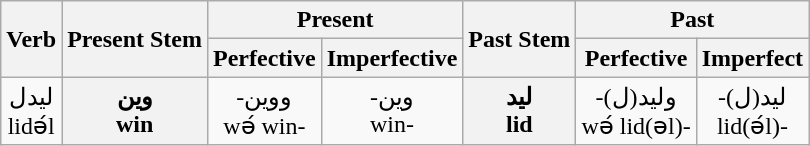<table class="wikitable" style="text-align: center">
<tr>
<th rowspan="2">Verb</th>
<th rowspan="2">Present Stem</th>
<th colspan="2">Present</th>
<th rowspan="2">Past Stem</th>
<th colspan="2">Past</th>
</tr>
<tr>
<th>Perfective</th>
<th>Imperfective</th>
<th>Perfective</th>
<th>Imperfect</th>
</tr>
<tr>
<td>لیدل<br>lidә́l</td>
<th>وین <br> win</th>
<td>-ووین<br>wә́ win-</td>
<td>-وین<br>win-</td>
<th>لید<br>lid</th>
<td>-(ولید(ل<br>wә́ lid(əl)-</td>
<td>-(لید(ل<br>lid(ә́l)-</td>
</tr>
</table>
